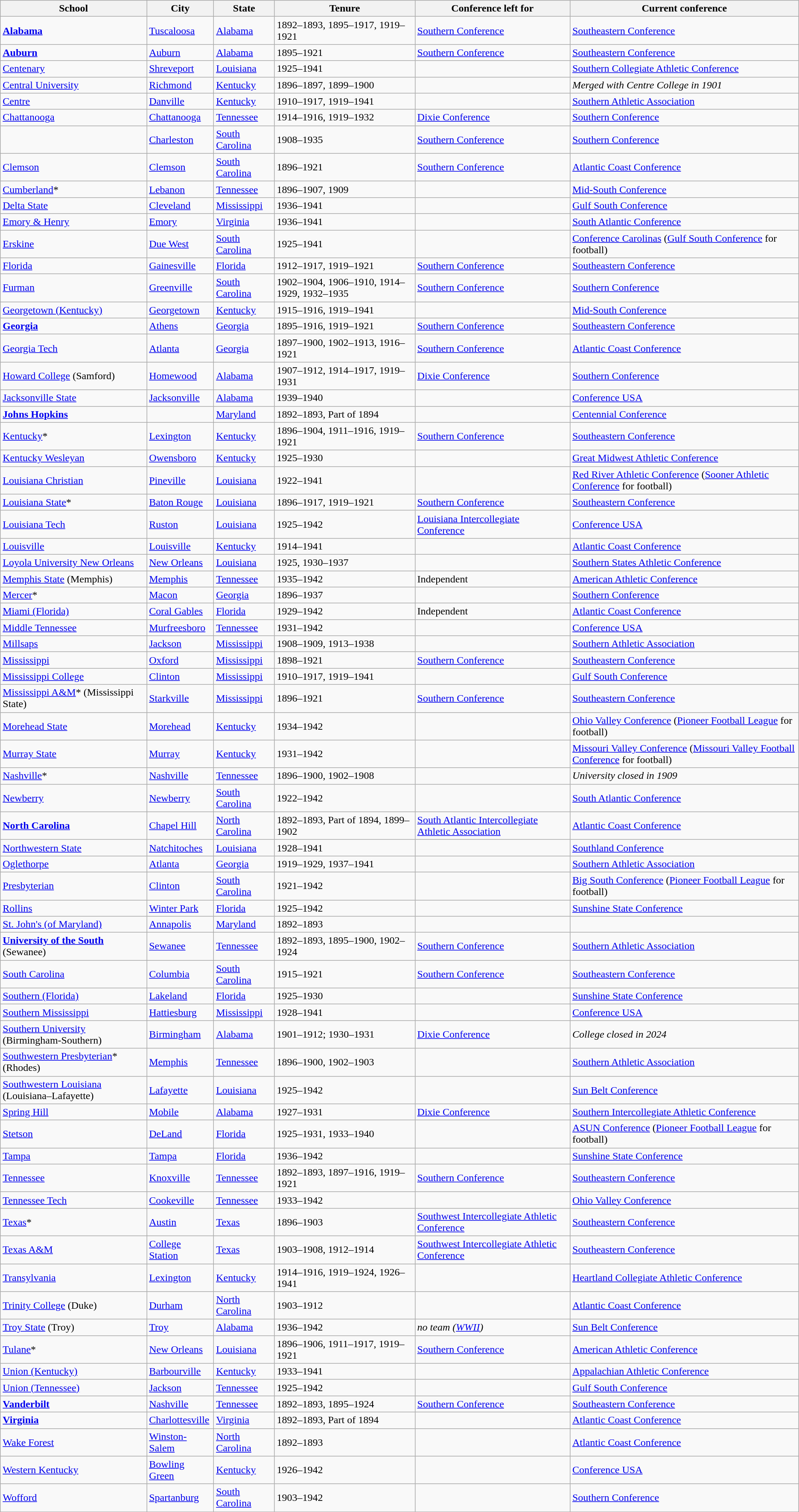<table class="sortable wikitable">
<tr>
<th>School</th>
<th>City</th>
<th>State</th>
<th>Tenure</th>
<th>Conference left for</th>
<th>Current conference</th>
</tr>
<tr>
<td><strong><a href='#'>Alabama</a></strong></td>
<td><a href='#'>Tuscaloosa</a></td>
<td><a href='#'>Alabama</a></td>
<td>1892–1893, 1895–1917, 1919–1921</td>
<td><a href='#'>Southern Conference</a></td>
<td><a href='#'>Southeastern Conference</a></td>
</tr>
<tr>
<td><strong><a href='#'>Auburn</a></strong></td>
<td><a href='#'>Auburn</a></td>
<td><a href='#'>Alabama</a></td>
<td>1895–1921</td>
<td><a href='#'>Southern Conference</a></td>
<td><a href='#'>Southeastern Conference</a></td>
</tr>
<tr>
<td><a href='#'>Centenary</a></td>
<td><a href='#'>Shreveport</a></td>
<td><a href='#'>Louisiana</a></td>
<td>1925–1941</td>
<td></td>
<td><a href='#'>Southern Collegiate Athletic Conference</a> </td>
</tr>
<tr>
<td><a href='#'>Central University</a></td>
<td><a href='#'>Richmond</a></td>
<td><a href='#'>Kentucky</a></td>
<td>1896–1897, 1899–1900</td>
<td></td>
<td><em>Merged with Centre College in 1901</em></td>
</tr>
<tr>
<td><a href='#'>Centre</a></td>
<td><a href='#'>Danville</a></td>
<td><a href='#'>Kentucky</a></td>
<td>1910–1917, 1919–1941</td>
<td></td>
<td><a href='#'>Southern Athletic Association</a> </td>
</tr>
<tr>
<td><a href='#'>Chattanooga</a></td>
<td><a href='#'>Chattanooga</a></td>
<td><a href='#'>Tennessee</a></td>
<td>1914–1916, 1919–1932</td>
<td><a href='#'>Dixie Conference</a></td>
<td><a href='#'>Southern Conference</a></td>
</tr>
<tr>
<td></td>
<td><a href='#'>Charleston</a></td>
<td><a href='#'>South Carolina</a></td>
<td>1908–1935</td>
<td><a href='#'>Southern Conference</a></td>
<td><a href='#'>Southern Conference</a></td>
</tr>
<tr>
<td><a href='#'>Clemson</a></td>
<td><a href='#'>Clemson</a></td>
<td><a href='#'>South Carolina</a></td>
<td>1896–1921</td>
<td><a href='#'>Southern Conference</a></td>
<td><a href='#'>Atlantic Coast Conference</a></td>
</tr>
<tr>
<td><a href='#'>Cumberland</a>*</td>
<td><a href='#'>Lebanon</a></td>
<td><a href='#'>Tennessee</a></td>
<td>1896–1907, 1909</td>
<td></td>
<td><a href='#'>Mid-South Conference</a> </td>
</tr>
<tr>
<td><a href='#'>Delta State</a></td>
<td><a href='#'>Cleveland</a></td>
<td><a href='#'>Mississippi</a></td>
<td>1936–1941</td>
<td></td>
<td><a href='#'>Gulf South Conference</a> </td>
</tr>
<tr>
<td><a href='#'>Emory & Henry</a></td>
<td><a href='#'>Emory</a></td>
<td><a href='#'>Virginia</a></td>
<td>1936–1941</td>
<td></td>
<td><a href='#'>South Atlantic Conference</a> </td>
</tr>
<tr>
<td><a href='#'>Erskine</a></td>
<td><a href='#'>Due West</a></td>
<td><a href='#'>South Carolina</a></td>
<td>1925–1941</td>
<td></td>
<td><a href='#'>Conference Carolinas</a> (<a href='#'>Gulf South Conference</a> for football) </td>
</tr>
<tr>
<td><a href='#'>Florida</a></td>
<td><a href='#'>Gainesville</a></td>
<td><a href='#'>Florida</a></td>
<td>1912–1917, 1919–1921</td>
<td><a href='#'>Southern Conference</a></td>
<td><a href='#'>Southeastern Conference</a></td>
</tr>
<tr>
<td><a href='#'>Furman</a></td>
<td><a href='#'>Greenville</a></td>
<td><a href='#'>South Carolina</a></td>
<td>1902–1904, 1906–1910, 1914–1929, 1932–1935</td>
<td><a href='#'>Southern Conference</a></td>
<td><a href='#'>Southern Conference</a></td>
</tr>
<tr>
<td><a href='#'>Georgetown (Kentucky)</a></td>
<td><a href='#'>Georgetown</a></td>
<td><a href='#'>Kentucky</a></td>
<td>1915–1916, 1919–1941</td>
<td></td>
<td><a href='#'>Mid-South Conference</a> </td>
</tr>
<tr>
<td><strong><a href='#'>Georgia</a></strong></td>
<td><a href='#'>Athens</a></td>
<td><a href='#'>Georgia</a></td>
<td>1895–1916, 1919–1921</td>
<td><a href='#'>Southern Conference</a></td>
<td><a href='#'>Southeastern Conference</a></td>
</tr>
<tr>
<td><a href='#'>Georgia Tech</a></td>
<td><a href='#'>Atlanta</a></td>
<td><a href='#'>Georgia</a></td>
<td>1897–1900, 1902–1913, 1916–1921</td>
<td><a href='#'>Southern Conference</a></td>
<td><a href='#'>Atlantic Coast Conference</a></td>
</tr>
<tr>
<td><a href='#'>Howard College</a> (Samford)</td>
<td><a href='#'>Homewood</a></td>
<td><a href='#'>Alabama</a></td>
<td>1907–1912, 1914–1917, 1919–1931</td>
<td><a href='#'>Dixie Conference</a></td>
<td><a href='#'>Southern Conference</a></td>
</tr>
<tr>
<td><a href='#'>Jacksonville State</a></td>
<td><a href='#'>Jacksonville</a></td>
<td><a href='#'>Alabama</a></td>
<td>1939–1940</td>
<td></td>
<td><a href='#'>Conference USA</a></td>
</tr>
<tr>
<td><strong><a href='#'>Johns Hopkins</a></strong></td>
<td></td>
<td><a href='#'>Maryland</a></td>
<td>1892–1893, Part of 1894</td>
<td></td>
<td><a href='#'>Centennial Conference</a> </td>
</tr>
<tr>
<td><a href='#'>Kentucky</a>*</td>
<td><a href='#'>Lexington</a></td>
<td><a href='#'>Kentucky</a></td>
<td>1896–1904, 1911–1916, 1919–1921</td>
<td><a href='#'>Southern Conference</a></td>
<td><a href='#'>Southeastern Conference</a></td>
</tr>
<tr>
<td><a href='#'>Kentucky Wesleyan</a></td>
<td><a href='#'>Owensboro</a></td>
<td><a href='#'>Kentucky</a></td>
<td>1925–1930</td>
<td></td>
<td><a href='#'>Great Midwest Athletic Conference</a> </td>
</tr>
<tr>
<td><a href='#'>Louisiana Christian</a></td>
<td><a href='#'>Pineville</a></td>
<td><a href='#'>Louisiana</a></td>
<td>1922–1941</td>
<td></td>
<td><a href='#'>Red River Athletic Conference</a> (<a href='#'>Sooner Athletic Conference</a> for football) </td>
</tr>
<tr>
<td><a href='#'>Louisiana State</a>*</td>
<td><a href='#'>Baton Rouge</a></td>
<td><a href='#'>Louisiana</a></td>
<td>1896–1917, 1919–1921</td>
<td><a href='#'>Southern Conference</a></td>
<td><a href='#'>Southeastern Conference</a></td>
</tr>
<tr>
<td><a href='#'>Louisiana Tech</a></td>
<td><a href='#'>Ruston</a></td>
<td><a href='#'>Louisiana</a></td>
<td>1925–1942</td>
<td><a href='#'>Louisiana Intercollegiate Conference</a></td>
<td><a href='#'>Conference USA</a></td>
</tr>
<tr>
<td><a href='#'>Louisville</a></td>
<td><a href='#'>Louisville</a></td>
<td><a href='#'>Kentucky</a></td>
<td>1914–1941</td>
<td></td>
<td><a href='#'>Atlantic Coast Conference</a></td>
</tr>
<tr>
<td><a href='#'>Loyola University New Orleans</a></td>
<td><a href='#'>New Orleans</a></td>
<td><a href='#'>Louisiana</a></td>
<td>1925, 1930–1937</td>
<td></td>
<td><a href='#'>Southern States Athletic Conference</a> </td>
</tr>
<tr>
<td><a href='#'>Memphis State</a> (Memphis)</td>
<td><a href='#'>Memphis</a></td>
<td><a href='#'>Tennessee</a></td>
<td>1935–1942</td>
<td>Independent</td>
<td><a href='#'>American Athletic Conference</a></td>
</tr>
<tr>
<td><a href='#'>Mercer</a>*</td>
<td><a href='#'>Macon</a></td>
<td><a href='#'>Georgia</a></td>
<td>1896–1937</td>
<td></td>
<td><a href='#'>Southern Conference</a></td>
</tr>
<tr>
<td><a href='#'>Miami (Florida)</a></td>
<td><a href='#'>Coral Gables</a></td>
<td><a href='#'>Florida</a></td>
<td>1929–1942</td>
<td>Independent</td>
<td><a href='#'>Atlantic Coast Conference</a></td>
</tr>
<tr>
<td><a href='#'>Middle Tennessee</a></td>
<td><a href='#'>Murfreesboro</a></td>
<td><a href='#'>Tennessee</a></td>
<td>1931–1942</td>
<td></td>
<td><a href='#'>Conference USA</a></td>
</tr>
<tr>
<td><a href='#'>Millsaps</a></td>
<td><a href='#'>Jackson</a></td>
<td><a href='#'>Mississippi</a></td>
<td>1908–1909, 1913–1938</td>
<td></td>
<td><a href='#'>Southern Athletic Association</a> </td>
</tr>
<tr>
<td><a href='#'>Mississippi</a></td>
<td><a href='#'>Oxford</a></td>
<td><a href='#'>Mississippi</a></td>
<td>1898–1921</td>
<td><a href='#'>Southern Conference</a></td>
<td><a href='#'>Southeastern Conference</a></td>
</tr>
<tr>
<td><a href='#'>Mississippi College</a></td>
<td><a href='#'>Clinton</a></td>
<td><a href='#'>Mississippi</a></td>
<td>1910–1917, 1919–1941</td>
<td></td>
<td><a href='#'>Gulf South Conference</a> </td>
</tr>
<tr>
<td><a href='#'>Mississippi A&M</a>* (Mississippi State)</td>
<td><a href='#'>Starkville</a></td>
<td><a href='#'>Mississippi</a></td>
<td>1896–1921</td>
<td><a href='#'>Southern Conference</a></td>
<td><a href='#'>Southeastern Conference</a></td>
</tr>
<tr>
<td><a href='#'>Morehead State</a></td>
<td><a href='#'>Morehead</a></td>
<td><a href='#'>Kentucky</a></td>
<td>1934–1942</td>
<td></td>
<td><a href='#'>Ohio Valley Conference</a> (<a href='#'>Pioneer Football League</a> for football)</td>
</tr>
<tr>
<td><a href='#'>Murray State</a></td>
<td><a href='#'>Murray</a></td>
<td><a href='#'>Kentucky</a></td>
<td>1931–1942</td>
<td></td>
<td><a href='#'>Missouri Valley Conference</a> (<a href='#'>Missouri Valley Football Conference</a> for football)</td>
</tr>
<tr>
<td><a href='#'>Nashville</a>*</td>
<td><a href='#'>Nashville</a></td>
<td><a href='#'>Tennessee</a></td>
<td>1896–1900, 1902–1908</td>
<td></td>
<td><em>University closed in 1909</em></td>
</tr>
<tr>
<td><a href='#'>Newberry</a></td>
<td><a href='#'>Newberry</a></td>
<td><a href='#'>South Carolina</a></td>
<td>1922–1942</td>
<td></td>
<td><a href='#'>South Atlantic Conference</a> </td>
</tr>
<tr>
<td><strong><a href='#'>North Carolina</a></strong></td>
<td><a href='#'>Chapel Hill</a></td>
<td><a href='#'>North Carolina</a></td>
<td>1892–1893, Part of 1894, 1899–1902</td>
<td><a href='#'>South Atlantic Intercollegiate Athletic Association</a></td>
<td><a href='#'>Atlantic Coast Conference</a></td>
</tr>
<tr>
<td><a href='#'>Northwestern State</a></td>
<td><a href='#'>Natchitoches</a></td>
<td><a href='#'>Louisiana</a></td>
<td>1928–1941</td>
<td></td>
<td><a href='#'>Southland Conference</a></td>
</tr>
<tr>
<td><a href='#'>Oglethorpe</a></td>
<td><a href='#'>Atlanta</a></td>
<td><a href='#'>Georgia</a></td>
<td>1919–1929, 1937–1941</td>
<td></td>
<td><a href='#'>Southern Athletic Association</a> </td>
</tr>
<tr>
<td><a href='#'>Presbyterian</a></td>
<td><a href='#'>Clinton</a></td>
<td><a href='#'>South Carolina</a></td>
<td>1921–1942</td>
<td></td>
<td><a href='#'>Big South Conference</a> (<a href='#'>Pioneer Football League</a> for football)</td>
</tr>
<tr>
<td><a href='#'>Rollins</a></td>
<td><a href='#'>Winter Park</a></td>
<td><a href='#'>Florida</a></td>
<td>1925–1942</td>
<td></td>
<td><a href='#'>Sunshine State Conference</a> </td>
</tr>
<tr>
<td><a href='#'>St. John's (of Maryland)</a></td>
<td><a href='#'>Annapolis</a></td>
<td><a href='#'>Maryland</a></td>
<td>1892–1893</td>
<td></td>
<td></td>
</tr>
<tr>
<td><strong><a href='#'>University of the South</a></strong> (Sewanee)</td>
<td><a href='#'>Sewanee</a></td>
<td><a href='#'>Tennessee</a></td>
<td>1892–1893, 1895–1900, 1902–1924</td>
<td><a href='#'>Southern Conference</a></td>
<td><a href='#'>Southern Athletic Association</a> </td>
</tr>
<tr>
<td><a href='#'>South Carolina</a></td>
<td><a href='#'>Columbia</a></td>
<td><a href='#'>South Carolina</a></td>
<td>1915–1921</td>
<td><a href='#'>Southern Conference</a></td>
<td><a href='#'>Southeastern Conference</a></td>
</tr>
<tr>
<td><a href='#'>Southern (Florida)</a></td>
<td><a href='#'>Lakeland</a></td>
<td><a href='#'>Florida</a></td>
<td>1925–1930</td>
<td></td>
<td><a href='#'>Sunshine State Conference</a> </td>
</tr>
<tr>
<td><a href='#'>Southern Mississippi</a></td>
<td><a href='#'>Hattiesburg</a></td>
<td><a href='#'>Mississippi</a></td>
<td>1928–1941</td>
<td></td>
<td><a href='#'>Conference USA</a></td>
</tr>
<tr>
<td><a href='#'>Southern University</a> (Birmingham-Southern)</td>
<td><a href='#'>Birmingham</a></td>
<td><a href='#'>Alabama</a></td>
<td>1901–1912; 1930–1931</td>
<td><a href='#'>Dixie Conference</a></td>
<td><em>College closed in 2024</em></td>
</tr>
<tr>
<td><a href='#'>Southwestern Presbyterian</a>* (Rhodes)</td>
<td><a href='#'>Memphis</a></td>
<td><a href='#'>Tennessee</a></td>
<td>1896–1900, 1902–1903</td>
<td></td>
<td><a href='#'>Southern Athletic Association</a> </td>
</tr>
<tr>
<td><a href='#'>Southwestern Louisiana</a> (Louisiana–Lafayette)</td>
<td><a href='#'>Lafayette</a></td>
<td><a href='#'>Louisiana</a></td>
<td>1925–1942</td>
<td></td>
<td><a href='#'>Sun Belt Conference</a></td>
</tr>
<tr>
<td><a href='#'>Spring Hill</a></td>
<td><a href='#'>Mobile</a></td>
<td><a href='#'>Alabama</a></td>
<td>1927–1931</td>
<td><a href='#'>Dixie Conference</a></td>
<td><a href='#'>Southern Intercollegiate Athletic Conference</a> </td>
</tr>
<tr>
<td><a href='#'>Stetson</a></td>
<td><a href='#'>DeLand</a></td>
<td><a href='#'>Florida</a></td>
<td>1925–1931, 1933–1940</td>
<td></td>
<td><a href='#'>ASUN Conference</a> (<a href='#'>Pioneer Football League</a> for football)</td>
</tr>
<tr>
<td><a href='#'>Tampa</a></td>
<td><a href='#'>Tampa</a></td>
<td><a href='#'>Florida</a></td>
<td>1936–1942</td>
<td></td>
<td><a href='#'>Sunshine State Conference</a> </td>
</tr>
<tr>
<td><a href='#'>Tennessee</a></td>
<td><a href='#'>Knoxville</a></td>
<td><a href='#'>Tennessee</a></td>
<td>1892–1893, 1897–1916, 1919–1921</td>
<td><a href='#'>Southern Conference</a></td>
<td><a href='#'>Southeastern Conference</a></td>
</tr>
<tr>
<td><a href='#'>Tennessee Tech</a></td>
<td><a href='#'>Cookeville</a></td>
<td><a href='#'>Tennessee</a></td>
<td>1933–1942</td>
<td></td>
<td><a href='#'>Ohio Valley Conference</a></td>
</tr>
<tr>
<td><a href='#'>Texas</a>*</td>
<td><a href='#'>Austin</a></td>
<td><a href='#'>Texas</a></td>
<td>1896–1903</td>
<td><a href='#'>Southwest Intercollegiate Athletic Conference</a></td>
<td><a href='#'>Southeastern Conference</a></td>
</tr>
<tr>
<td><a href='#'>Texas A&M</a></td>
<td><a href='#'>College Station</a></td>
<td><a href='#'>Texas</a></td>
<td>1903–1908, 1912–1914</td>
<td><a href='#'>Southwest Intercollegiate Athletic Conference</a></td>
<td><a href='#'>Southeastern Conference</a></td>
</tr>
<tr>
<td><a href='#'>Transylvania</a></td>
<td><a href='#'>Lexington</a></td>
<td><a href='#'>Kentucky</a></td>
<td>1914–1916, 1919–1924, 1926–1941</td>
<td></td>
<td><a href='#'>Heartland Collegiate Athletic Conference</a> </td>
</tr>
<tr>
<td><a href='#'>Trinity College</a> (Duke)</td>
<td><a href='#'>Durham</a></td>
<td><a href='#'>North Carolina</a></td>
<td>1903–1912</td>
<td></td>
<td><a href='#'>Atlantic Coast Conference</a></td>
</tr>
<tr>
<td><a href='#'>Troy State</a> (Troy)</td>
<td><a href='#'>Troy</a></td>
<td><a href='#'>Alabama</a></td>
<td>1936–1942</td>
<td><em>no team (<a href='#'>WWII</a>)</em></td>
<td><a href='#'>Sun Belt Conference</a></td>
</tr>
<tr>
<td><a href='#'>Tulane</a>*</td>
<td><a href='#'>New Orleans</a></td>
<td><a href='#'>Louisiana</a></td>
<td>1896–1906, 1911–1917, 1919–1921</td>
<td><a href='#'>Southern Conference</a></td>
<td><a href='#'>American Athletic Conference</a></td>
</tr>
<tr>
<td><a href='#'>Union (Kentucky)</a></td>
<td><a href='#'>Barbourville</a></td>
<td><a href='#'>Kentucky</a></td>
<td>1933–1941</td>
<td></td>
<td><a href='#'>Appalachian Athletic Conference</a> </td>
</tr>
<tr>
<td><a href='#'>Union (Tennessee)</a></td>
<td><a href='#'>Jackson</a></td>
<td><a href='#'>Tennessee</a></td>
<td>1925–1942</td>
<td></td>
<td><a href='#'>Gulf South Conference</a> </td>
</tr>
<tr>
<td><strong><a href='#'>Vanderbilt</a></strong></td>
<td><a href='#'>Nashville</a></td>
<td><a href='#'>Tennessee</a></td>
<td>1892–1893, 1895–1924</td>
<td><a href='#'>Southern Conference</a></td>
<td><a href='#'>Southeastern Conference</a></td>
</tr>
<tr>
<td><strong><a href='#'>Virginia</a></strong></td>
<td><a href='#'>Charlottesville</a></td>
<td><a href='#'>Virginia</a></td>
<td>1892–1893, Part of 1894</td>
<td></td>
<td><a href='#'>Atlantic Coast Conference</a></td>
</tr>
<tr>
<td><a href='#'>Wake Forest</a></td>
<td><a href='#'>Winston-Salem</a></td>
<td><a href='#'>North Carolina</a></td>
<td>1892–1893</td>
<td></td>
<td><a href='#'>Atlantic Coast Conference</a></td>
</tr>
<tr>
<td><a href='#'>Western Kentucky</a></td>
<td><a href='#'>Bowling Green</a></td>
<td><a href='#'>Kentucky</a></td>
<td>1926–1942</td>
<td></td>
<td><a href='#'>Conference USA</a></td>
</tr>
<tr>
<td><a href='#'>Wofford</a></td>
<td><a href='#'>Spartanburg</a></td>
<td><a href='#'>South Carolina</a></td>
<td>1903–1942</td>
<td></td>
<td><a href='#'>Southern Conference</a></td>
</tr>
</table>
